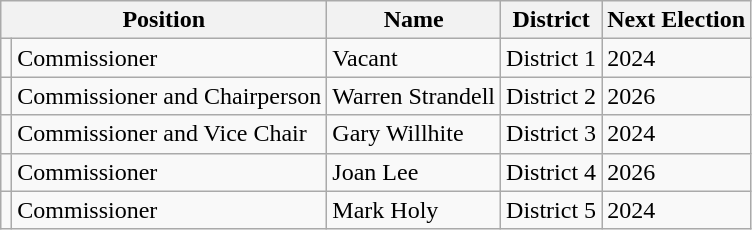<table class="wikitable">
<tr>
<th colspan="2">Position</th>
<th>Name</th>
<th>District</th>
<th>Next Election</th>
</tr>
<tr>
<td></td>
<td>Commissioner</td>
<td>Vacant</td>
<td>District 1</td>
<td>2024</td>
</tr>
<tr>
<td></td>
<td>Commissioner and Chairperson</td>
<td>Warren Strandell</td>
<td>District 2</td>
<td>2026</td>
</tr>
<tr>
<td></td>
<td>Commissioner and Vice Chair</td>
<td>Gary Willhite</td>
<td>District 3</td>
<td>2024</td>
</tr>
<tr>
<td></td>
<td>Commissioner</td>
<td>Joan Lee</td>
<td>District 4</td>
<td>2026</td>
</tr>
<tr>
<td></td>
<td>Commissioner</td>
<td>Mark Holy</td>
<td>District 5</td>
<td>2024</td>
</tr>
</table>
